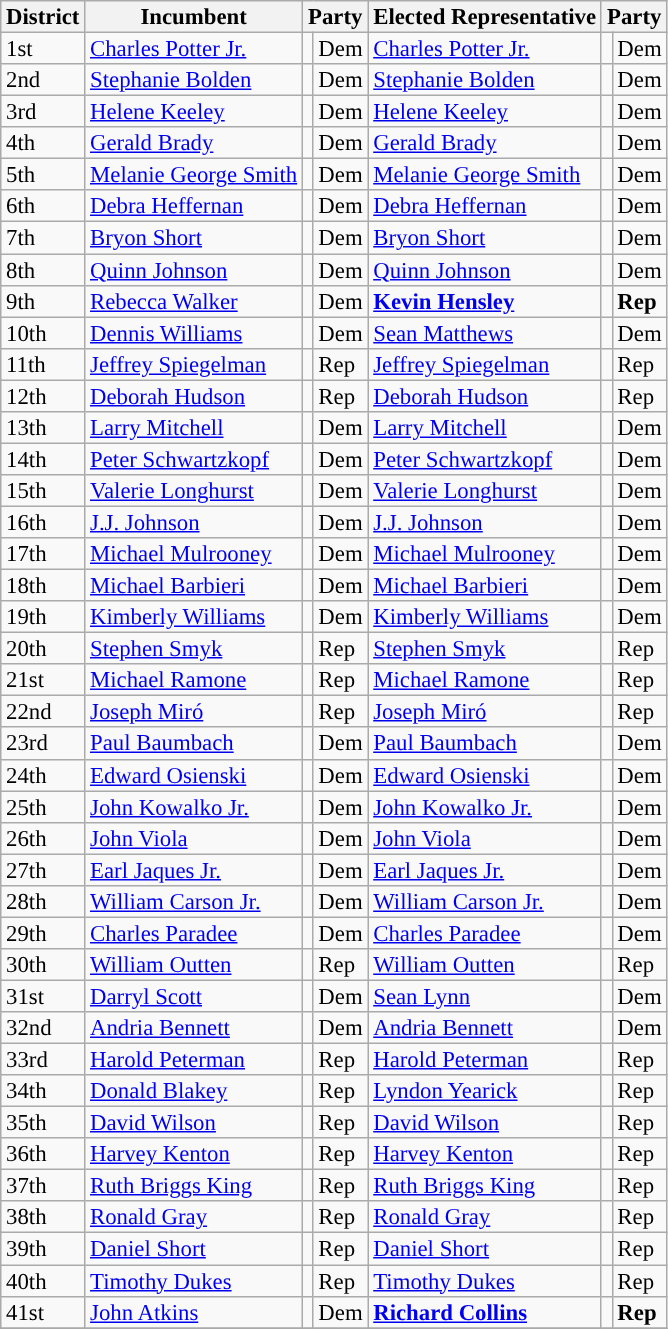<table class="sortable wikitable" style="font-size:95%;line-height:14px;">
<tr>
<th class="sortable">District</th>
<th class="unsortable">Incumbent</th>
<th colspan="2">Party</th>
<th class="unsortable">Elected Representative</th>
<th colspan="2">Party</th>
</tr>
<tr>
<td>1st</td>
<td><a href='#'>Charles Potter Jr.</a></td>
<td style="background:"></td>
<td>Dem</td>
<td><a href='#'>Charles Potter Jr.</a></td>
<td style="background:"></td>
<td>Dem</td>
</tr>
<tr>
<td>2nd</td>
<td><a href='#'>Stephanie Bolden</a></td>
<td style="background:"></td>
<td>Dem</td>
<td><a href='#'>Stephanie Bolden</a></td>
<td style="background:"></td>
<td>Dem</td>
</tr>
<tr>
<td>3rd</td>
<td><a href='#'>Helene Keeley</a></td>
<td style="background:"></td>
<td>Dem</td>
<td><a href='#'>Helene Keeley</a></td>
<td style="background:"></td>
<td>Dem</td>
</tr>
<tr>
<td>4th</td>
<td><a href='#'>Gerald Brady</a></td>
<td style="background:"></td>
<td>Dem</td>
<td><a href='#'>Gerald Brady</a></td>
<td style="background:"></td>
<td>Dem</td>
</tr>
<tr>
<td>5th</td>
<td><a href='#'>Melanie George Smith</a></td>
<td style="background:"></td>
<td>Dem</td>
<td><a href='#'>Melanie George Smith</a></td>
<td style="background:"></td>
<td>Dem</td>
</tr>
<tr>
<td>6th</td>
<td><a href='#'>Debra Heffernan</a></td>
<td style="background:"></td>
<td>Dem</td>
<td><a href='#'>Debra Heffernan</a></td>
<td style="background:"></td>
<td>Dem</td>
</tr>
<tr>
<td>7th</td>
<td><a href='#'>Bryon Short</a></td>
<td style="background:"></td>
<td>Dem</td>
<td><a href='#'>Bryon Short</a></td>
<td style="background:"></td>
<td>Dem</td>
</tr>
<tr>
<td>8th</td>
<td><a href='#'>Quinn Johnson</a></td>
<td style="background:"></td>
<td>Dem</td>
<td><a href='#'>Quinn Johnson</a></td>
<td style="background:"></td>
<td>Dem</td>
</tr>
<tr>
<td>9th</td>
<td><a href='#'>Rebecca Walker</a></td>
<td style="background:"></td>
<td>Dem</td>
<td><strong><a href='#'>Kevin Hensley</a></strong></td>
<td style="background:"></td>
<td><strong>Rep</strong></td>
</tr>
<tr>
<td>10th</td>
<td><a href='#'>Dennis Williams</a></td>
<td style="background:"></td>
<td>Dem</td>
<td><a href='#'>Sean Matthews</a></td>
<td style="background:"></td>
<td>Dem</td>
</tr>
<tr>
<td>11th</td>
<td><a href='#'>Jeffrey Spiegelman</a></td>
<td style="background:"></td>
<td>Rep</td>
<td><a href='#'>Jeffrey Spiegelman</a></td>
<td style="background:"></td>
<td>Rep</td>
</tr>
<tr>
<td>12th</td>
<td><a href='#'>Deborah Hudson</a></td>
<td style="background:"></td>
<td>Rep</td>
<td><a href='#'>Deborah Hudson</a></td>
<td style="background:"></td>
<td>Rep</td>
</tr>
<tr>
<td>13th</td>
<td><a href='#'>Larry Mitchell</a></td>
<td style="background:"></td>
<td>Dem</td>
<td><a href='#'>Larry Mitchell</a></td>
<td style="background:"></td>
<td>Dem</td>
</tr>
<tr>
<td>14th</td>
<td><a href='#'>Peter Schwartzkopf</a></td>
<td style="background:"></td>
<td>Dem</td>
<td><a href='#'>Peter Schwartzkopf</a></td>
<td style="background:"></td>
<td>Dem</td>
</tr>
<tr>
<td>15th</td>
<td><a href='#'>Valerie Longhurst</a></td>
<td style="background:"></td>
<td>Dem</td>
<td><a href='#'>Valerie Longhurst</a></td>
<td style="background:"></td>
<td>Dem</td>
</tr>
<tr>
<td>16th</td>
<td><a href='#'>J.J. Johnson</a></td>
<td style="background:"></td>
<td>Dem</td>
<td><a href='#'>J.J. Johnson</a></td>
<td style="background:"></td>
<td>Dem</td>
</tr>
<tr>
<td>17th</td>
<td><a href='#'>Michael Mulrooney</a></td>
<td style="background:"></td>
<td>Dem</td>
<td><a href='#'>Michael Mulrooney</a></td>
<td style="background:"></td>
<td>Dem</td>
</tr>
<tr>
<td>18th</td>
<td><a href='#'>Michael Barbieri</a></td>
<td style="background:"></td>
<td>Dem</td>
<td><a href='#'>Michael Barbieri</a></td>
<td style="background:"></td>
<td>Dem</td>
</tr>
<tr>
<td>19th</td>
<td><a href='#'>Kimberly Williams</a></td>
<td style="background:"></td>
<td>Dem</td>
<td><a href='#'>Kimberly Williams</a></td>
<td style="background:"></td>
<td>Dem</td>
</tr>
<tr>
<td>20th</td>
<td><a href='#'>Stephen Smyk</a></td>
<td style="background:"></td>
<td>Rep</td>
<td><a href='#'>Stephen Smyk</a></td>
<td style="background:"></td>
<td>Rep</td>
</tr>
<tr>
<td>21st</td>
<td><a href='#'>Michael Ramone</a></td>
<td style="background:"></td>
<td>Rep</td>
<td><a href='#'>Michael Ramone</a></td>
<td style="background:"></td>
<td>Rep</td>
</tr>
<tr>
<td>22nd</td>
<td><a href='#'>Joseph Miró</a></td>
<td style="background:"></td>
<td>Rep</td>
<td><a href='#'>Joseph Miró</a></td>
<td style="background:"></td>
<td>Rep</td>
</tr>
<tr>
<td>23rd</td>
<td><a href='#'>Paul Baumbach</a></td>
<td style="background:"></td>
<td>Dem</td>
<td><a href='#'>Paul Baumbach</a></td>
<td style="background:"></td>
<td>Dem</td>
</tr>
<tr>
<td>24th</td>
<td><a href='#'>Edward Osienski</a></td>
<td style="background:"></td>
<td>Dem</td>
<td><a href='#'>Edward Osienski</a></td>
<td style="background:"></td>
<td>Dem</td>
</tr>
<tr>
<td>25th</td>
<td><a href='#'>John Kowalko Jr.</a></td>
<td style="background:"></td>
<td>Dem</td>
<td><a href='#'>John Kowalko Jr.</a></td>
<td style="background:"></td>
<td>Dem</td>
</tr>
<tr>
<td>26th</td>
<td><a href='#'>John Viola</a></td>
<td style="background:"></td>
<td>Dem</td>
<td><a href='#'>John Viola</a></td>
<td style="background:"></td>
<td>Dem</td>
</tr>
<tr>
<td>27th</td>
<td><a href='#'>Earl Jaques Jr.</a></td>
<td style="background:"></td>
<td>Dem</td>
<td><a href='#'>Earl Jaques Jr.</a></td>
<td style="background:"></td>
<td>Dem</td>
</tr>
<tr>
<td>28th</td>
<td><a href='#'>William Carson Jr.</a></td>
<td style="background:"></td>
<td>Dem</td>
<td><a href='#'>William Carson Jr.</a></td>
<td style="background:"></td>
<td>Dem</td>
</tr>
<tr>
<td>29th</td>
<td><a href='#'>Charles Paradee</a></td>
<td style="background:"></td>
<td>Dem</td>
<td><a href='#'>Charles Paradee</a></td>
<td style="background:"></td>
<td>Dem</td>
</tr>
<tr>
<td>30th</td>
<td><a href='#'>William Outten</a></td>
<td style="background:"></td>
<td>Rep</td>
<td><a href='#'>William Outten</a></td>
<td style="background:"></td>
<td>Rep</td>
</tr>
<tr>
<td>31st</td>
<td><a href='#'>Darryl Scott</a></td>
<td style="background:"></td>
<td>Dem</td>
<td><a href='#'>Sean Lynn</a></td>
<td style="background:"></td>
<td>Dem</td>
</tr>
<tr>
<td>32nd</td>
<td><a href='#'>Andria Bennett</a></td>
<td style="background:"></td>
<td>Dem</td>
<td><a href='#'>Andria Bennett</a></td>
<td style="background:"></td>
<td>Dem</td>
</tr>
<tr>
<td>33rd</td>
<td><a href='#'>Harold Peterman</a></td>
<td style="background:"></td>
<td>Rep</td>
<td><a href='#'>Harold Peterman</a></td>
<td style="background:"></td>
<td>Rep</td>
</tr>
<tr>
<td>34th</td>
<td><a href='#'>Donald Blakey</a></td>
<td style="background:"></td>
<td>Rep</td>
<td><a href='#'>Lyndon Yearick</a></td>
<td style="background:"></td>
<td>Rep</td>
</tr>
<tr>
<td>35th</td>
<td><a href='#'>David Wilson</a></td>
<td style="background:"></td>
<td>Rep</td>
<td><a href='#'>David Wilson</a></td>
<td style="background:"></td>
<td>Rep</td>
</tr>
<tr>
<td>36th</td>
<td><a href='#'>Harvey Kenton</a></td>
<td style="background:"></td>
<td>Rep</td>
<td><a href='#'>Harvey Kenton</a></td>
<td style="background:"></td>
<td>Rep</td>
</tr>
<tr>
<td>37th</td>
<td><a href='#'>Ruth Briggs King</a></td>
<td style="background:"></td>
<td>Rep</td>
<td><a href='#'>Ruth Briggs King</a></td>
<td style="background:"></td>
<td>Rep</td>
</tr>
<tr>
<td>38th</td>
<td><a href='#'>Ronald Gray</a></td>
<td style="background:"></td>
<td>Rep</td>
<td><a href='#'>Ronald Gray</a></td>
<td style="background:"></td>
<td>Rep</td>
</tr>
<tr>
<td>39th</td>
<td><a href='#'>Daniel Short</a></td>
<td style="background:"></td>
<td>Rep</td>
<td><a href='#'>Daniel Short</a></td>
<td style="background:"></td>
<td>Rep</td>
</tr>
<tr>
<td>40th</td>
<td><a href='#'>Timothy Dukes</a></td>
<td style="background:"></td>
<td>Rep</td>
<td><a href='#'>Timothy Dukes</a></td>
<td style="background:"></td>
<td>Rep</td>
</tr>
<tr>
<td>41st</td>
<td><a href='#'>John Atkins</a></td>
<td style="background:"></td>
<td>Dem</td>
<td><strong><a href='#'>Richard Collins</a></strong></td>
<td style="background:"></td>
<td><strong>Rep</strong></td>
</tr>
<tr>
</tr>
</table>
